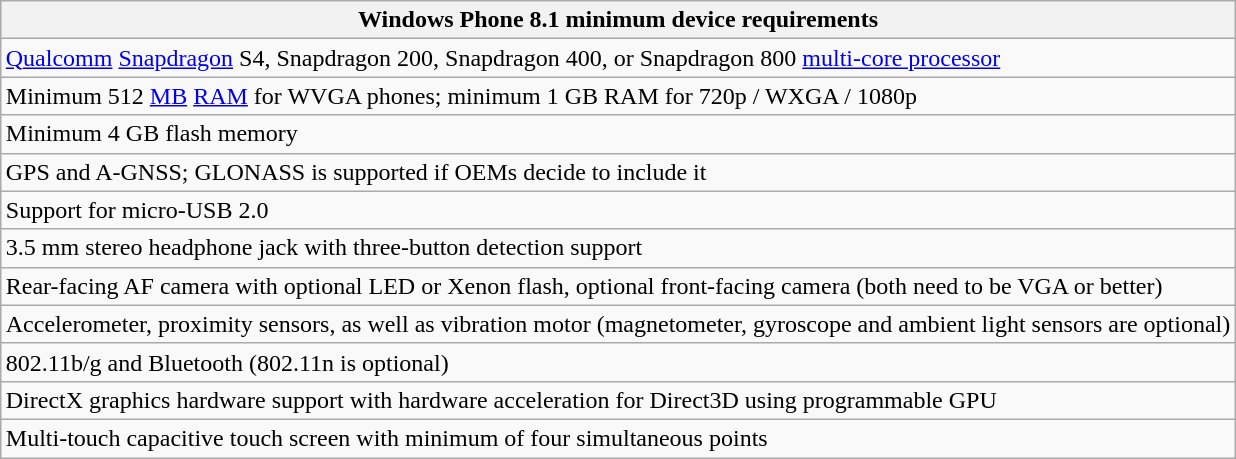<table class="wikitable" style="margin:auto;">
<tr>
<th>Windows Phone 8.1 minimum device requirements</th>
</tr>
<tr>
<td><a href='#'>Qualcomm</a> <a href='#'>Snapdragon</a> S4, Snapdragon 200, Snapdragon 400, or Snapdragon 800 <a href='#'>multi-core processor</a></td>
</tr>
<tr>
<td>Minimum 512 <a href='#'>MB</a> <a href='#'>RAM</a> for WVGA phones; minimum 1 GB RAM for 720p / WXGA / 1080p</td>
</tr>
<tr>
<td>Minimum 4 GB flash memory</td>
</tr>
<tr>
<td>GPS and A-GNSS; GLONASS is supported if OEMs decide to include it</td>
</tr>
<tr>
<td>Support for micro-USB 2.0</td>
</tr>
<tr>
<td>3.5 mm stereo headphone jack with three-button detection support</td>
</tr>
<tr>
<td>Rear-facing AF camera with optional LED or Xenon flash, optional front-facing camera (both need to be VGA or better)</td>
</tr>
<tr>
<td>Accelerometer, proximity sensors, as well as vibration motor (magnetometer, gyroscope and ambient light sensors are optional)</td>
</tr>
<tr>
<td>802.11b/g and Bluetooth (802.11n is optional)</td>
</tr>
<tr>
<td>DirectX graphics hardware support with hardware acceleration for Direct3D using programmable GPU</td>
</tr>
<tr>
<td>Multi-touch capacitive touch screen with minimum of four simultaneous points</td>
</tr>
</table>
